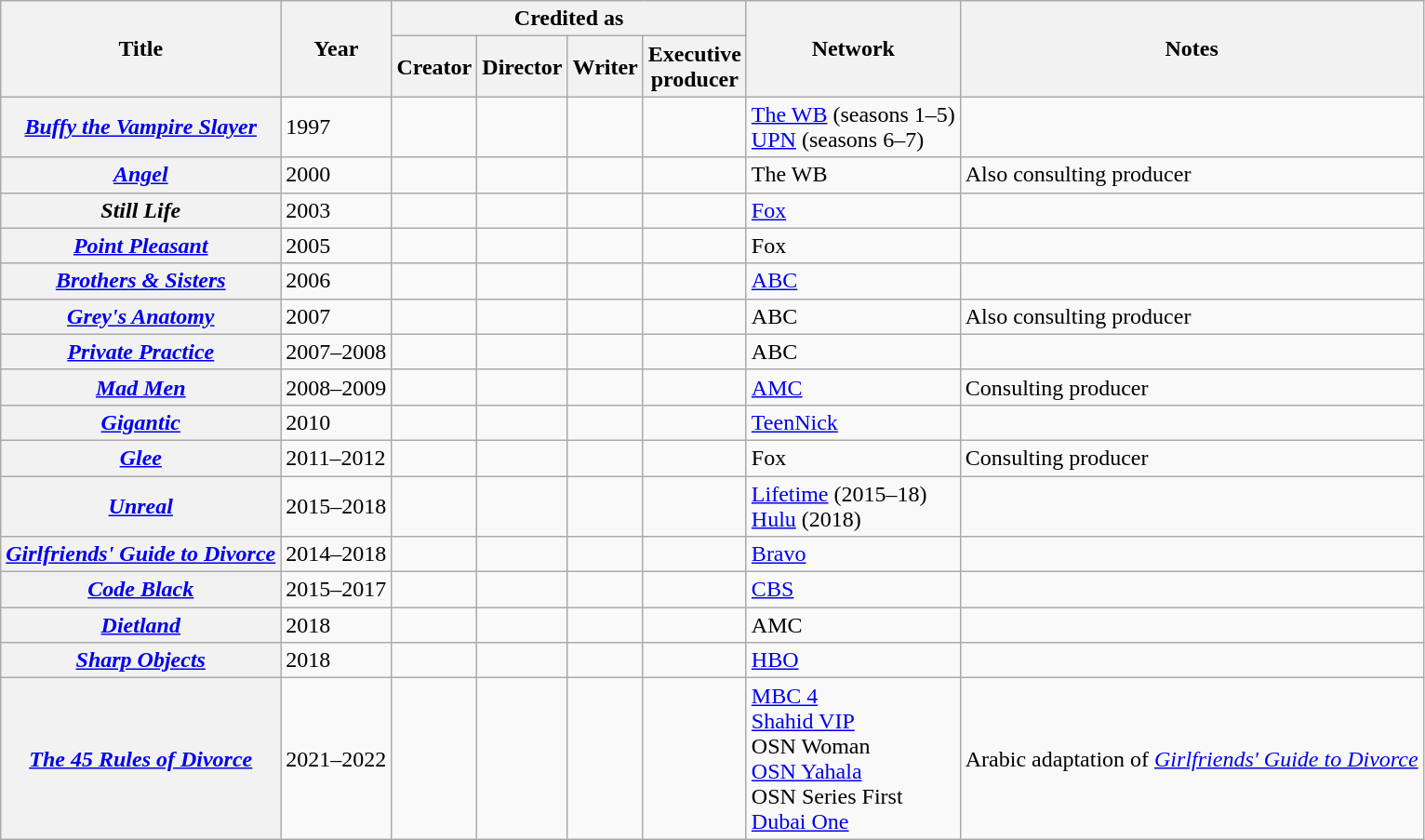<table class="wikitable plainrowheaders sortable">
<tr>
<th rowspan="2" scope="col">Title</th>
<th rowspan="2" scope="col">Year</th>
<th colspan="4" scope="col">Credited as</th>
<th rowspan="2" scope="col">Network</th>
<th rowspan="2" scope="col" class="unsortable">Notes</th>
</tr>
<tr>
<th>Creator</th>
<th>Director</th>
<th>Writer</th>
<th>Executive<br>producer</th>
</tr>
<tr>
<th scope=row><em><a href='#'>Buffy the Vampire Slayer</a></em></th>
<td>1997</td>
<td></td>
<td></td>
<td></td>
<td></td>
<td><a href='#'>The WB</a> (seasons 1–5)<br><a href='#'>UPN</a> (seasons 6–7)</td>
<td></td>
</tr>
<tr>
<th scope=row><em><a href='#'>Angel</a></em></th>
<td>2000</td>
<td></td>
<td></td>
<td></td>
<td></td>
<td>The WB</td>
<td>Also consulting producer</td>
</tr>
<tr>
<th scope=row><em>Still Life</em></th>
<td>2003</td>
<td></td>
<td></td>
<td></td>
<td></td>
<td><a href='#'>Fox</a></td>
<td></td>
</tr>
<tr>
<th scope=row><em><a href='#'>Point Pleasant</a></em></th>
<td>2005</td>
<td></td>
<td></td>
<td></td>
<td></td>
<td>Fox</td>
<td></td>
</tr>
<tr>
<th scope=row><em><a href='#'>Brothers & Sisters</a></em></th>
<td>2006</td>
<td></td>
<td></td>
<td></td>
<td></td>
<td><a href='#'>ABC</a></td>
<td></td>
</tr>
<tr>
<th scope=row><em><a href='#'>Grey's Anatomy</a></em></th>
<td>2007</td>
<td></td>
<td></td>
<td></td>
<td></td>
<td>ABC</td>
<td>Also consulting producer</td>
</tr>
<tr>
<th scope=row><em><a href='#'>Private Practice</a></em></th>
<td>2007–2008</td>
<td></td>
<td></td>
<td></td>
<td></td>
<td>ABC</td>
<td></td>
</tr>
<tr>
<th scope=row><em><a href='#'>Mad Men</a></em></th>
<td>2008–2009</td>
<td></td>
<td></td>
<td></td>
<td></td>
<td><a href='#'>AMC</a></td>
<td>Consulting producer</td>
</tr>
<tr>
<th scope=row><em><a href='#'>Gigantic</a></em></th>
<td>2010</td>
<td></td>
<td></td>
<td></td>
<td></td>
<td><a href='#'>TeenNick</a></td>
<td></td>
</tr>
<tr>
<th scope=row><em><a href='#'>Glee</a></em></th>
<td>2011–2012</td>
<td></td>
<td></td>
<td></td>
<td></td>
<td>Fox</td>
<td>Consulting producer</td>
</tr>
<tr>
<th scope=row><em><a href='#'>Unreal</a></em></th>
<td>2015–2018</td>
<td></td>
<td></td>
<td></td>
<td></td>
<td><a href='#'>Lifetime</a> (2015–18)<br><a href='#'>Hulu</a> (2018)</td>
<td></td>
</tr>
<tr>
<th scope=row><em><a href='#'>Girlfriends' Guide to Divorce</a></em></th>
<td>2014–2018</td>
<td></td>
<td></td>
<td></td>
<td></td>
<td><a href='#'>Bravo</a></td>
<td></td>
</tr>
<tr>
<th scope=row><em><a href='#'> 
Code Black</a></em></th>
<td>2015–2017</td>
<td></td>
<td></td>
<td></td>
<td></td>
<td><a href='#'>CBS</a></td>
<td></td>
</tr>
<tr>
<th scope=row><em><a href='#'>Dietland</a></em></th>
<td>2018</td>
<td></td>
<td></td>
<td></td>
<td></td>
<td>AMC</td>
<td></td>
</tr>
<tr>
<th scope=row><em><a href='#'>Sharp Objects</a></em></th>
<td>2018</td>
<td></td>
<td></td>
<td></td>
<td></td>
<td><a href='#'>HBO</a></td>
<td></td>
</tr>
<tr>
<th scope=row><em><a href='#'>The 45 Rules of Divorce</a></em></th>
<td>2021–2022</td>
<td></td>
<td></td>
<td></td>
<td></td>
<td><a href='#'>MBC 4</a><br><a href='#'>Shahid VIP</a><br>OSN Woman<br><a href='#'>OSN Yahala</a><br>OSN Series First<br><a href='#'>Dubai One</a></td>
<td>Arabic adaptation of <em><a href='#'>Girlfriends' Guide to Divorce</a></em></td>
</tr>
</table>
